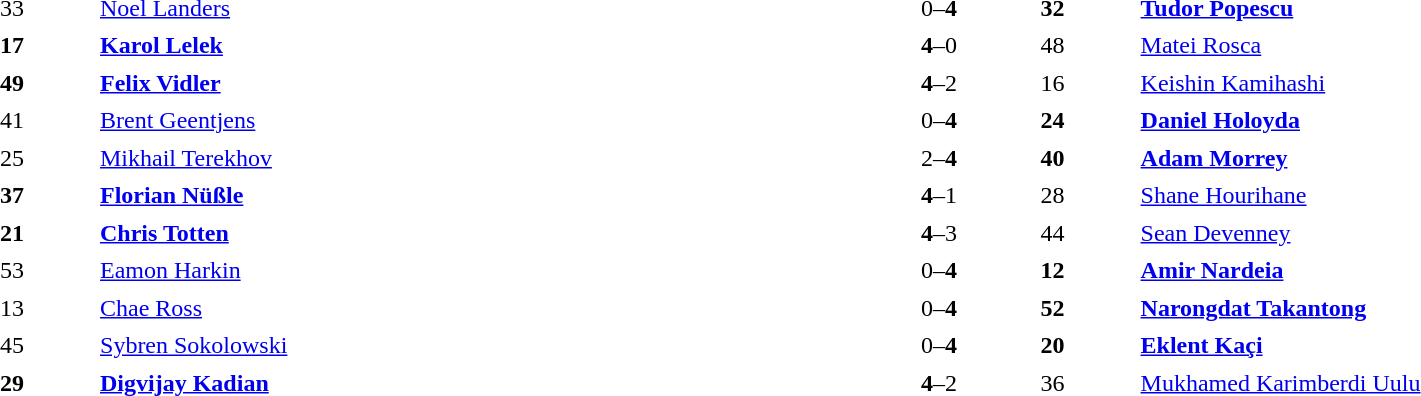<table width="100%" cellspacing="5">
<tr>
<th width=5%></th>
<th width=40%></th>
<th width=10%></th>
<th width=5%></th>
<th width=40%></th>
</tr>
<tr>
<td>33</td>
<td> <a href='#'>Noel Landers</a></td>
<td align="center">0–<strong>4</strong></td>
<td><strong>32</strong></td>
<td> <strong><a href='#'>Tudor Popescu</a></strong></td>
</tr>
<tr>
<td><strong>17</strong></td>
<td> <strong><a href='#'>Karol Lelek</a></strong></td>
<td align="center"><strong>4</strong>–0</td>
<td>48</td>
<td> <a href='#'>Matei Rosca</a></td>
</tr>
<tr>
<td><strong>49</strong></td>
<td> <strong><a href='#'>Felix Vidler</a></strong></td>
<td align="center"><strong>4</strong>–2</td>
<td>16</td>
<td> <a href='#'>Keishin Kamihashi</a></td>
</tr>
<tr>
<td>41</td>
<td> <a href='#'>Brent Geentjens</a></td>
<td align="center">0–<strong>4</strong></td>
<td><strong>24</strong></td>
<td> <strong><a href='#'>Daniel Holoyda</a></strong></td>
</tr>
<tr>
<td>25</td>
<td> <a href='#'>Mikhail Terekhov</a></td>
<td align="center">2–<strong>4</strong></td>
<td><strong>40</strong></td>
<td> <strong><a href='#'>Adam Morrey</a></strong></td>
</tr>
<tr>
<td><strong>37</strong></td>
<td> <strong><a href='#'>Florian Nüßle</a></strong></td>
<td align="center"><strong>4</strong>–1</td>
<td>28</td>
<td> <a href='#'>Shane Hourihane</a></td>
</tr>
<tr>
<td><strong>21</strong></td>
<td> <strong><a href='#'>Chris Totten</a></strong></td>
<td align="center"><strong>4</strong>–3</td>
<td>44</td>
<td> <a href='#'>Sean Devenney</a></td>
</tr>
<tr>
<td>53</td>
<td> <a href='#'>Eamon Harkin</a></td>
<td align="center">0–<strong>4</strong></td>
<td><strong>12</strong></td>
<td> <strong><a href='#'>Amir Nardeia</a></strong></td>
</tr>
<tr>
<td>13</td>
<td> <a href='#'>Chae Ross</a></td>
<td align="center">0–<strong>4</strong></td>
<td><strong>52</strong></td>
<td> <strong><a href='#'>Narongdat Takantong</a></strong></td>
</tr>
<tr>
<td>45</td>
<td> <a href='#'>Sybren Sokolowski</a></td>
<td align="center">0–<strong>4</strong></td>
<td><strong>20</strong></td>
<td> <strong><a href='#'>Eklent Kaçi</a></strong></td>
</tr>
<tr>
<td><strong>29</strong></td>
<td> <strong><a href='#'>Digvijay Kadian</a></strong></td>
<td align="center"><strong>4</strong>–2</td>
<td>36</td>
<td> <a href='#'>Mukhamed Karimberdi Uulu</a></td>
</tr>
</table>
